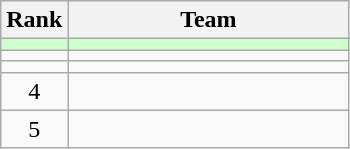<table class=wikitable style="text-align:center;">
<tr>
<th>Rank</th>
<th width=180>Team</th>
</tr>
<tr bgcolor=ccffcc>
<td></td>
<td align=left></td>
</tr>
<tr>
<td></td>
<td align=left></td>
</tr>
<tr>
<td></td>
<td align=left></td>
</tr>
<tr>
<td>4</td>
<td align=left></td>
</tr>
<tr>
<td>5</td>
<td align=left></td>
</tr>
</table>
